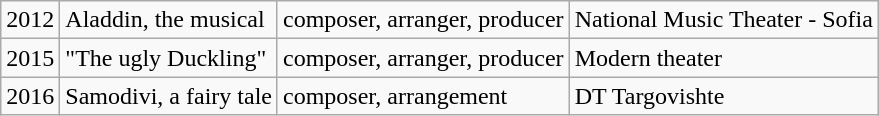<table class="wikitable">
<tr>
<td>2012</td>
<td>Aladdin, the musical</td>
<td>composer, arranger, producer</td>
<td>National Music Theater - Sofia</td>
</tr>
<tr>
<td>2015</td>
<td>"The ugly Duckling"</td>
<td>composer, arranger, producer</td>
<td>Modern theater</td>
</tr>
<tr>
<td>2016</td>
<td>Samodivi, a fairy tale</td>
<td>composer, arrangement</td>
<td>DT Targovishte</td>
</tr>
</table>
